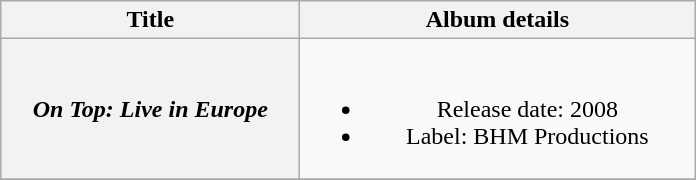<table class="wikitable plainrowheaders" style="text-align:center;">
<tr>
<th style="width:12em;">Title</th>
<th style="width:16em;">Album details</th>
</tr>
<tr>
<th scope="row"><em>On Top: Live in Europe</em></th>
<td><br><ul><li>Release date: 2008</li><li>Label: BHM Productions</li></ul></td>
</tr>
<tr>
</tr>
</table>
